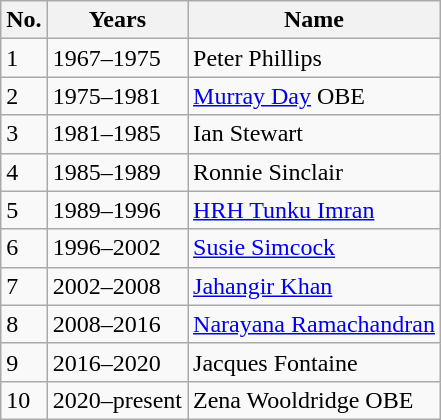<table class="wikitable">
<tr>
<th>No.</th>
<th>Years</th>
<th>Name</th>
</tr>
<tr>
<td>1</td>
<td>1967–1975</td>
<td> Peter Phillips</td>
</tr>
<tr>
<td>2</td>
<td>1975–1981</td>
<td> <a href='#'>Murray Day</a> OBE</td>
</tr>
<tr>
<td>3</td>
<td>1981–1985</td>
<td> Ian Stewart</td>
</tr>
<tr>
<td>4</td>
<td>1985–1989</td>
<td> Ronnie Sinclair</td>
</tr>
<tr>
<td>5</td>
<td>1989–1996</td>
<td> <a href='#'>HRH Tunku Imran</a></td>
</tr>
<tr>
<td>6</td>
<td>1996–2002</td>
<td> <a href='#'>Susie Simcock</a></td>
</tr>
<tr>
<td>7</td>
<td>2002–2008</td>
<td> <a href='#'>Jahangir Khan</a></td>
</tr>
<tr>
<td>8</td>
<td>2008–2016</td>
<td> <a href='#'>Narayana Ramachandran</a></td>
</tr>
<tr>
<td>9</td>
<td>2016–2020</td>
<td> Jacques Fontaine</td>
</tr>
<tr>
<td>10</td>
<td>2020–present</td>
<td> Zena Wooldridge OBE</td>
</tr>
</table>
